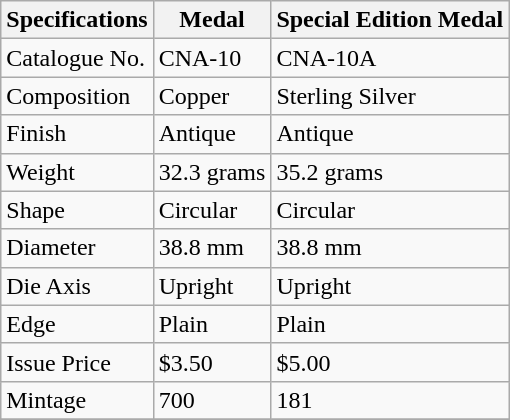<table class="wikitable">
<tr>
<th>Specifications</th>
<th>Medal</th>
<th>Special Edition Medal</th>
</tr>
<tr>
<td>Catalogue No.</td>
<td>CNA-10</td>
<td>CNA-10A</td>
</tr>
<tr>
<td>Composition</td>
<td>Copper</td>
<td>Sterling Silver</td>
</tr>
<tr>
<td>Finish</td>
<td>Antique</td>
<td>Antique</td>
</tr>
<tr>
<td>Weight</td>
<td>32.3 grams</td>
<td>35.2 grams</td>
</tr>
<tr>
<td>Shape</td>
<td>Circular</td>
<td>Circular</td>
</tr>
<tr>
<td>Diameter</td>
<td>38.8 mm</td>
<td>38.8 mm</td>
</tr>
<tr>
<td>Die Axis</td>
<td>Upright</td>
<td>Upright</td>
</tr>
<tr>
<td>Edge</td>
<td>Plain</td>
<td>Plain</td>
</tr>
<tr>
<td>Issue Price</td>
<td>$3.50</td>
<td>$5.00</td>
</tr>
<tr>
<td>Mintage</td>
<td>700</td>
<td>181</td>
</tr>
<tr>
</tr>
</table>
